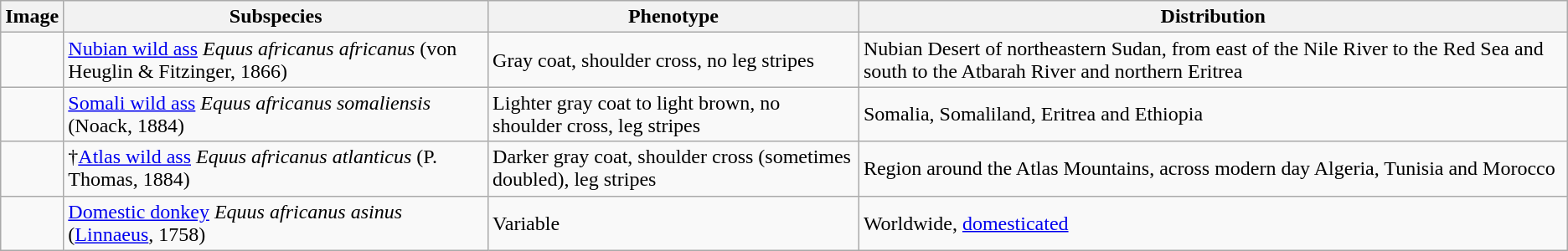<table class="wikitable ">
<tr>
<th>Image</th>
<th>Subspecies</th>
<th>Phenotype</th>
<th>Distribution</th>
</tr>
<tr>
<td></td>
<td><a href='#'>Nubian wild ass</a> <em>Equus africanus africanus</em> (von Heuglin & Fitzinger, 1866)</td>
<td>Gray coat, shoulder cross, no leg stripes</td>
<td>Nubian Desert of northeastern Sudan, from east of the Nile River to the Red Sea and south to the Atbarah River and northern Eritrea</td>
</tr>
<tr>
<td></td>
<td><a href='#'>Somali wild ass</a> <em>Equus africanus somaliensis</em> (Noack, 1884)</td>
<td>Lighter gray coat to light brown, no shoulder cross, leg stripes</td>
<td>Somalia, Somaliland, Eritrea and Ethiopia</td>
</tr>
<tr>
<td></td>
<td>†<a href='#'>Atlas wild ass</a> <em>Equus africanus atlanticus</em> (P. Thomas, 1884)</td>
<td>Darker gray coat, shoulder cross (sometimes doubled), leg stripes</td>
<td>Region around the Atlas Mountains, across modern day Algeria, Tunisia and Morocco</td>
</tr>
<tr>
<td></td>
<td><a href='#'>Domestic donkey</a> <em>Equus africanus asinus</em> (<a href='#'>Linnaeus</a>, 1758)</td>
<td>Variable</td>
<td>Worldwide, <a href='#'>domesticated</a></td>
</tr>
</table>
